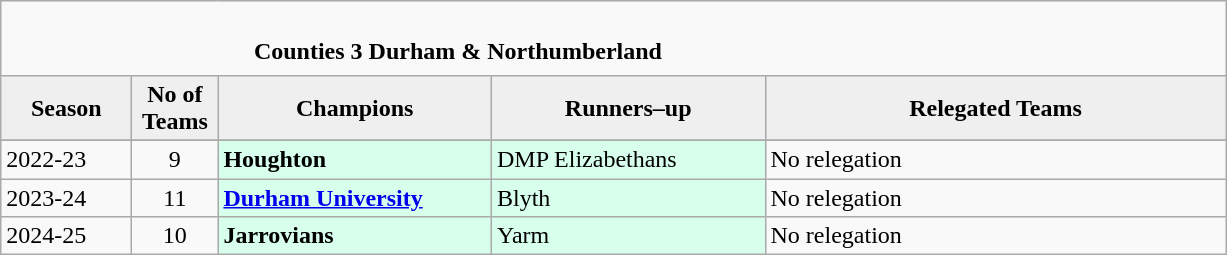<table class="wikitable" style="text-align: left;">
<tr>
<td colspan="11" cellpadding="0" cellspacing="0"><br><table border="0" style="width:100%;" cellpadding="0" cellspacing="0">
<tr>
<td style="width:20%; border:0;"></td>
<td style="border:0;"><strong>Counties 3 Durham & Northumberland</strong></td>
<td style="width:20%; border:0;"></td>
</tr>
</table>
</td>
</tr>
<tr>
<th style="background:#efefef; width:80px;">Season</th>
<th style="background:#efefef; width:50px;">No of Teams</th>
<th style="background:#efefef; width:175px;">Champions</th>
<th style="background:#efefef; width:175px;">Runners–up</th>
<th style="background:#efefef; width:300px;">Relegated Teams</th>
</tr>
<tr align=left>
</tr>
<tr>
<td>2022-23</td>
<td style="text-align: center;">9</td>
<td style="background:#d8ffeb;"><strong>Houghton</strong></td>
<td style="background:#d8ffeb;">DMP Elizabethans</td>
<td>No relegation</td>
</tr>
<tr>
<td>2023-24</td>
<td style="text-align: center;">11</td>
<td style="background:#d8ffeb;"><strong><a href='#'>Durham University</a></strong></td>
<td style="background:#d8ffeb;">Blyth</td>
<td>No relegation</td>
</tr>
<tr>
<td>2024-25</td>
<td style="text-align: center;">10</td>
<td style="background:#d8ffeb;"><strong>Jarrovians</strong></td>
<td style="background:#d8ffeb;">Yarm</td>
<td>No relegation</td>
</tr>
</table>
